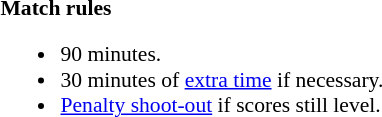<table width=100% style="font-size:90%">
<tr>
<td><br><strong>Match rules</strong><ul><li>90 minutes.</li><li>30 minutes of <a href='#'>extra time</a> if necessary.</li><li><a href='#'>Penalty shoot-out</a> if scores still level.</li></ul></td>
</tr>
</table>
